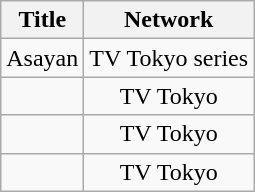<table class="wikitable" style="text-align:center;">
<tr>
<th>Title</th>
<th>Network</th>
</tr>
<tr>
<td align="left">Asayan</td>
<td>TV Tokyo series</td>
</tr>
<tr>
<td align="left"></td>
<td>TV Tokyo</td>
</tr>
<tr>
<td align="left"></td>
<td>TV Tokyo</td>
</tr>
<tr>
<td align="left"></td>
<td>TV Tokyo</td>
</tr>
</table>
